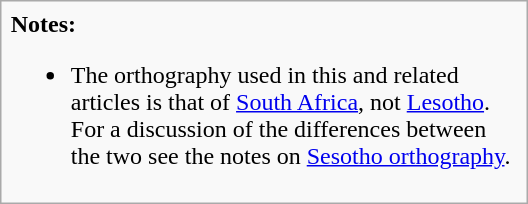<table class="infobox selfreference" style="width:22em; clear:none">
<tr>
<td><strong>Notes:</strong><br><ul><li>The orthography used in this and related articles is that of <a href='#'>South Africa</a>, not <a href='#'>Lesotho</a>. For a discussion of the differences between the two see the notes on <a href='#'>Sesotho orthography</a>.</li></ul></td>
</tr>
</table>
